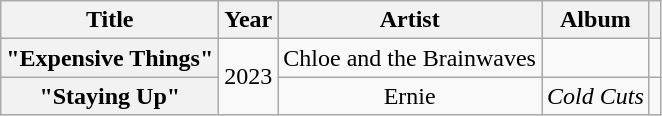<table class="wikitable plainrowheaders" style="text-align:center;">
<tr>
<th scope="col">Title</th>
<th scope="col">Year</th>
<th scope="col">Artist</th>
<th scope="col">Album</th>
<th></th>
</tr>
<tr>
<th scope="row">"Expensive Things"</th>
<td rowspan="2">2023</td>
<td>Chloe and the Brainwaves</td>
<td></td>
<td></td>
</tr>
<tr>
<th scope="row">"Staying Up"</th>
<td>Ernie</td>
<td><em>Cold Cuts</em></td>
<td></td>
</tr>
</table>
